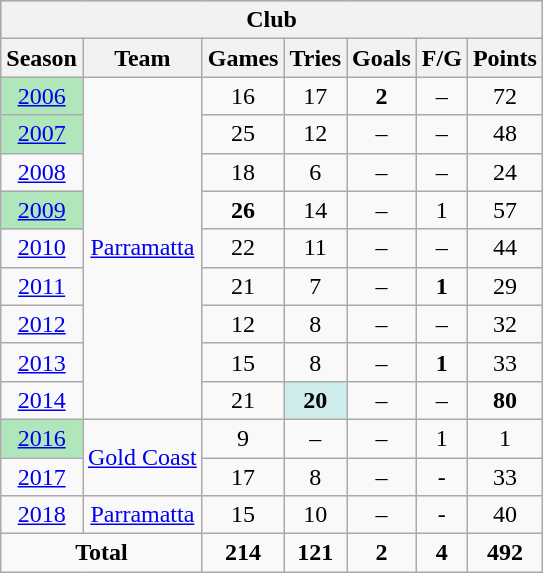<table class="wikitable" style="text-align:center;">
<tr style="background:#bdb76b;">
<th colspan="7">Club</th>
</tr>
<tr>
<th>Season</th>
<th>Team</th>
<th>Games</th>
<th>Tries</th>
<th>Goals</th>
<th>F/G</th>
<th>Points</th>
</tr>
<tr>
<td style="background:#afe6ba;"><a href='#'>2006</a></td>
<td rowspan="9"><a href='#'>Parramatta</a></td>
<td>16</td>
<td>17</td>
<td><strong>2</strong></td>
<td>–</td>
<td>72</td>
</tr>
<tr>
<td style="background:#afe6ba;"><a href='#'>2007</a></td>
<td>25</td>
<td>12</td>
<td>–</td>
<td>–</td>
<td>48</td>
</tr>
<tr>
<td><a href='#'>2008</a></td>
<td>18</td>
<td>6</td>
<td>–</td>
<td>–</td>
<td>24</td>
</tr>
<tr>
<td style="background:#afe6ba;"><a href='#'>2009</a></td>
<td><strong>26</strong></td>
<td>14</td>
<td>–</td>
<td>1</td>
<td>57</td>
</tr>
<tr>
<td><a href='#'>2010</a></td>
<td>22</td>
<td>11</td>
<td>–</td>
<td>–</td>
<td>44</td>
</tr>
<tr>
<td><a href='#'>2011</a></td>
<td>21</td>
<td>7</td>
<td>–</td>
<td><strong>1</strong></td>
<td>29</td>
</tr>
<tr>
<td><a href='#'>2012</a></td>
<td>12</td>
<td>8</td>
<td>–</td>
<td>–</td>
<td>32</td>
</tr>
<tr>
<td><a href='#'>2013</a></td>
<td>15</td>
<td>8</td>
<td>–</td>
<td><strong>1</strong></td>
<td>33</td>
</tr>
<tr>
<td><a href='#'>2014</a></td>
<td>21</td>
<td style="background:#cfecec;"><strong>20</strong></td>
<td>–</td>
<td>–</td>
<td><strong>80</strong></td>
</tr>
<tr>
<td style="background:#afe6ba;"><a href='#'>2016</a></td>
<td rowspan="2"><a href='#'>Gold Coast</a></td>
<td>9</td>
<td>–</td>
<td>–</td>
<td>1</td>
<td>1</td>
</tr>
<tr>
<td><a href='#'>2017</a></td>
<td>17</td>
<td>8</td>
<td>–</td>
<td>-</td>
<td>33</td>
</tr>
<tr>
<td><a href='#'>2018</a></td>
<td><a href='#'>Parramatta</a></td>
<td>15</td>
<td>10</td>
<td>–</td>
<td>-</td>
<td>40</td>
</tr>
<tr>
<td colspan="2"><strong>Total</strong></td>
<td><strong>214</strong></td>
<td><strong>121</strong></td>
<td><strong>2</strong></td>
<td><strong>4</strong></td>
<td><strong>492</strong></td>
</tr>
</table>
